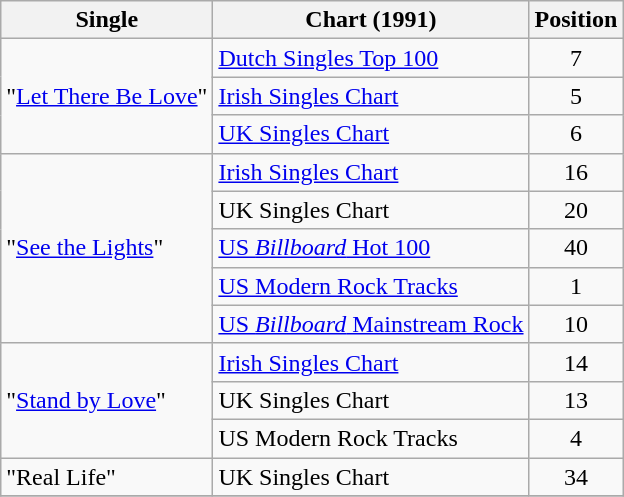<table class="wikitable">
<tr>
<th>Single</th>
<th>Chart (1991)</th>
<th>Position</th>
</tr>
<tr>
<td rowspan="3">"<a href='#'>Let There Be Love</a>"</td>
<td><a href='#'>Dutch Singles Top 100</a></td>
<td align="center">7</td>
</tr>
<tr>
<td><a href='#'>Irish Singles Chart</a></td>
<td align="center">5</td>
</tr>
<tr>
<td><a href='#'>UK Singles Chart</a></td>
<td align="center">6</td>
</tr>
<tr>
<td rowspan="5">"<a href='#'>See the Lights</a>"</td>
<td><a href='#'>Irish Singles Chart</a></td>
<td align="center">16</td>
</tr>
<tr>
<td>UK Singles Chart</td>
<td align="center">20</td>
</tr>
<tr>
<td><a href='#'>US <em>Billboard</em> Hot 100</a></td>
<td align="center">40</td>
</tr>
<tr>
<td><a href='#'>US Modern Rock Tracks</a></td>
<td align="center">1</td>
</tr>
<tr>
<td><a href='#'>US <em>Billboard</em> Mainstream Rock</a></td>
<td align="center">10</td>
</tr>
<tr>
<td rowspan="3">"<a href='#'>Stand by Love</a>"</td>
<td><a href='#'>Irish Singles Chart</a></td>
<td align="center">14</td>
</tr>
<tr>
<td>UK Singles Chart</td>
<td align="center">13</td>
</tr>
<tr>
<td>US Modern Rock Tracks</td>
<td align="center">4</td>
</tr>
<tr>
<td>"Real Life"</td>
<td>UK Singles Chart</td>
<td align="center">34</td>
</tr>
<tr>
</tr>
</table>
